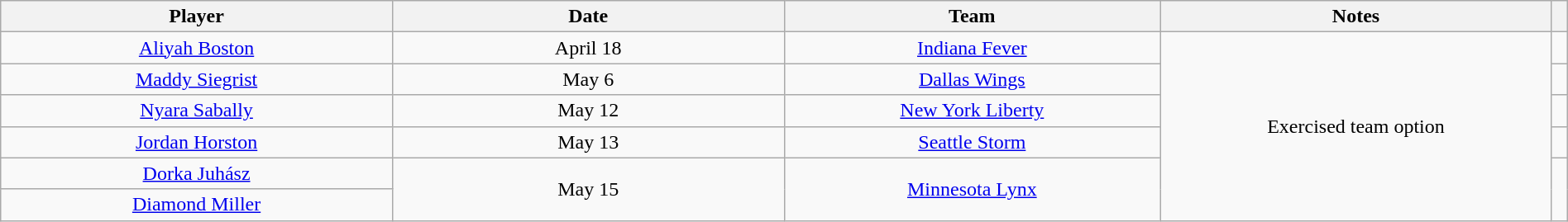<table class="wikitable sortable" style="width:100%; text-align: center">
<tr>
<th style="width:25%">Player</th>
<th style="width:25%">Date</th>
<th style="width:24%">Team</th>
<th style="width:25%">Notes</th>
<th style="width:1%" class="unsortable"></th>
</tr>
<tr>
<td><a href='#'>Aliyah Boston</a></td>
<td>April 18</td>
<td><a href='#'>Indiana Fever</a></td>
<td rowspan=6>Exercised team option<br></td>
<td></td>
</tr>
<tr>
<td><a href='#'>Maddy Siegrist</a></td>
<td>May 6</td>
<td><a href='#'>Dallas Wings</a></td>
<td></td>
</tr>
<tr>
<td><a href='#'>Nyara Sabally</a></td>
<td>May 12</td>
<td><a href='#'>New York Liberty</a></td>
<td></td>
</tr>
<tr>
<td><a href='#'>Jordan Horston</a></td>
<td>May 13</td>
<td><a href='#'>Seattle Storm</a></td>
<td></td>
</tr>
<tr>
<td><a href='#'>Dorka Juhász</a></td>
<td rowspan=2>May 15</td>
<td rowspan=2><a href='#'>Minnesota Lynx</a></td>
<td rowspan=2></td>
</tr>
<tr>
<td><a href='#'>Diamond Miller</a></td>
</tr>
</table>
